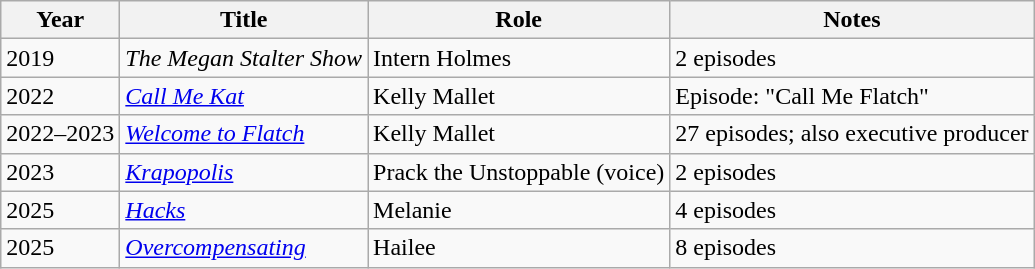<table class="wikitable sortable">
<tr>
<th>Year</th>
<th>Title</th>
<th>Role</th>
<th class="unsortable">Notes</th>
</tr>
<tr>
<td>2019</td>
<td><em>The Megan Stalter Show</em></td>
<td>Intern Holmes</td>
<td>2 episodes</td>
</tr>
<tr>
<td>2022</td>
<td><em><a href='#'>Call Me Kat</a></em></td>
<td>Kelly Mallet</td>
<td>Episode: "Call Me Flatch"</td>
</tr>
<tr>
<td>2022–2023</td>
<td><em><a href='#'>Welcome to Flatch</a></em></td>
<td>Kelly Mallet</td>
<td>27 episodes; also executive producer</td>
</tr>
<tr>
<td>2023</td>
<td><em><a href='#'>Krapopolis</a></em></td>
<td>Prack the Unstoppable (voice)</td>
<td>2 episodes</td>
</tr>
<tr>
<td>2025</td>
<td><em><a href='#'>Hacks</a></em></td>
<td>Melanie</td>
<td>4 episodes</td>
</tr>
<tr>
<td>2025</td>
<td><a href='#'><em>Overcompensating</em></a></td>
<td>Hailee</td>
<td>8 episodes</td>
</tr>
</table>
